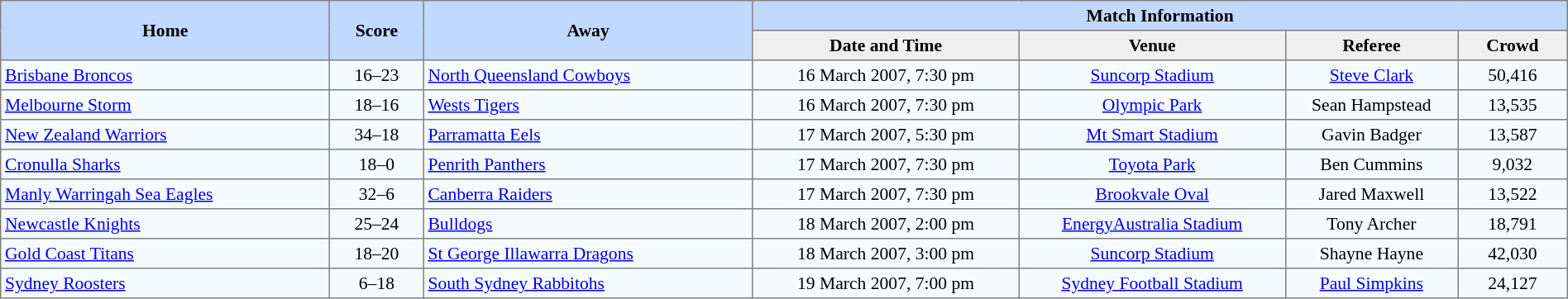<table border=1 style="border-collapse:collapse; font-size:90%; text-align:center;" cellpadding=3 cellspacing=0 width=100%>
<tr bgcolor=#C1D8FF>
<th rowspan=2 width=21%>Home</th>
<th rowspan=2 width=6%>Score</th>
<th rowspan=2 width=21%>Away</th>
<th colspan=6>Match Information</th>
</tr>
<tr bgcolor=#EFEFEF>
<th width=17%>Date and Time</th>
<th width=17%>Venue</th>
<th width=11%>Referee</th>
<th width=7%>Crowd</th>
</tr>
<tr bgcolor=#F5FAFF>
<td align=left> <a href='#'>Brisbane Broncos</a></td>
<td>16–23</td>
<td align=left> <a href='#'>North Queensland Cowboys</a></td>
<td>16 March 2007, 7:30 pm</td>
<td><a href='#'>Suncorp Stadium</a></td>
<td><a href='#'>Steve Clark</a></td>
<td>50,416</td>
</tr>
<tr bgcolor=#F5FAFF>
<td align=left> <a href='#'>Melbourne Storm</a></td>
<td>18–16</td>
<td align=left> <a href='#'>Wests Tigers</a></td>
<td>16 March 2007, 7:30 pm</td>
<td><a href='#'>Olympic Park</a></td>
<td>Sean Hampstead</td>
<td>13,535</td>
</tr>
<tr bgcolor=#F5FAFF>
<td align=left> <a href='#'>New Zealand Warriors</a></td>
<td>34–18</td>
<td align=left> <a href='#'>Parramatta Eels</a></td>
<td>17 March 2007, 5:30 pm</td>
<td><a href='#'>Mt Smart Stadium</a></td>
<td>Gavin Badger</td>
<td>13,587</td>
</tr>
<tr bgcolor=#F5FAFF>
<td align=left> <a href='#'>Cronulla Sharks</a></td>
<td>18–0</td>
<td align=left> <a href='#'>Penrith Panthers</a></td>
<td>17 March 2007, 7:30 pm</td>
<td><a href='#'>Toyota Park</a></td>
<td>Ben Cummins</td>
<td>9,032</td>
</tr>
<tr bgcolor=#F5FAFF>
<td align=left> <a href='#'>Manly Warringah Sea Eagles</a></td>
<td>32–6</td>
<td align=left> <a href='#'>Canberra Raiders</a></td>
<td>17 March 2007, 7:30 pm</td>
<td><a href='#'>Brookvale Oval</a></td>
<td>Jared Maxwell</td>
<td>13,522</td>
</tr>
<tr bgcolor=#F5FAFF>
<td align=left> <a href='#'>Newcastle Knights</a></td>
<td>25–24</td>
<td align=left> <a href='#'>Bulldogs</a></td>
<td>18 March 2007, 2:00 pm</td>
<td><a href='#'>EnergyAustralia Stadium</a></td>
<td>Tony Archer</td>
<td>18,791</td>
</tr>
<tr bgcolor=#F5FAFF>
<td align=left> <a href='#'>Gold Coast Titans</a></td>
<td>18–20</td>
<td align=left> <a href='#'>St George Illawarra Dragons</a></td>
<td>18 March 2007, 3:00 pm</td>
<td><a href='#'>Suncorp Stadium</a></td>
<td>Shayne Hayne</td>
<td>42,030</td>
</tr>
<tr bgcolor=#F5FAFF>
<td align=left> <a href='#'>Sydney Roosters</a></td>
<td>6–18</td>
<td align=left> <a href='#'>South Sydney Rabbitohs</a></td>
<td>19 March 2007, 7:00 pm</td>
<td><a href='#'>Sydney Football Stadium</a></td>
<td><a href='#'>Paul Simpkins</a></td>
<td>24,127</td>
</tr>
</table>
